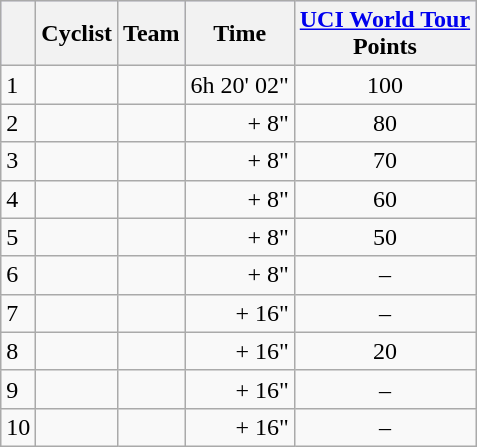<table class="wikitable">
<tr style="background:#ccccff;">
<th></th>
<th>Cyclist</th>
<th>Team</th>
<th>Time</th>
<th><a href='#'>UCI World Tour</a><br>Points</th>
</tr>
<tr>
<td>1</td>
<td></td>
<td></td>
<td align="right">6h 20' 02"</td>
<td align="center">100</td>
</tr>
<tr>
<td>2</td>
<td></td>
<td></td>
<td align="right">+ 8"</td>
<td align="center">80</td>
</tr>
<tr>
<td>3</td>
<td></td>
<td></td>
<td align="right">+ 8"</td>
<td align="center">70</td>
</tr>
<tr>
<td>4</td>
<td></td>
<td></td>
<td align="right">+ 8"</td>
<td align="center">60</td>
</tr>
<tr>
<td>5</td>
<td></td>
<td></td>
<td align="right">+ 8"</td>
<td align="center">50</td>
</tr>
<tr>
<td>6</td>
<td></td>
<td></td>
<td align="right">+ 8"</td>
<td align="center">–</td>
</tr>
<tr>
<td>7</td>
<td></td>
<td></td>
<td align="right">+ 16"</td>
<td align="center">–</td>
</tr>
<tr>
<td>8</td>
<td></td>
<td></td>
<td align="right">+ 16"</td>
<td align="center">20</td>
</tr>
<tr>
<td>9</td>
<td></td>
<td></td>
<td align="right">+ 16"</td>
<td align="center">–</td>
</tr>
<tr>
<td>10</td>
<td></td>
<td></td>
<td align="right">+ 16"</td>
<td align="center">–</td>
</tr>
</table>
